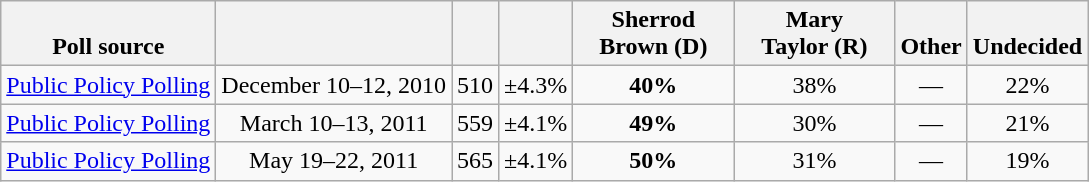<table class="wikitable" style="text-align:center">
<tr valign= bottom>
<th>Poll source</th>
<th></th>
<th></th>
<th></th>
<th style="width:100px;">Sherrod<br>Brown (D)</th>
<th style="width:100px;">Mary<br>Taylor (R)</th>
<th>Other</th>
<th>Undecided</th>
</tr>
<tr>
<td align=left><a href='#'>Public Policy Polling</a></td>
<td>December 10–12, 2010</td>
<td>510</td>
<td>±4.3%</td>
<td><strong>40%</strong></td>
<td>38%</td>
<td>—</td>
<td>22%</td>
</tr>
<tr>
<td align=left><a href='#'>Public Policy Polling</a></td>
<td>March 10–13, 2011</td>
<td>559</td>
<td>±4.1%</td>
<td><strong>49%</strong></td>
<td>30%</td>
<td>—</td>
<td>21%</td>
</tr>
<tr>
<td align=left><a href='#'>Public Policy Polling</a></td>
<td>May 19–22, 2011</td>
<td>565</td>
<td>±4.1%</td>
<td><strong>50%</strong></td>
<td>31%</td>
<td>—</td>
<td>19%</td>
</tr>
</table>
